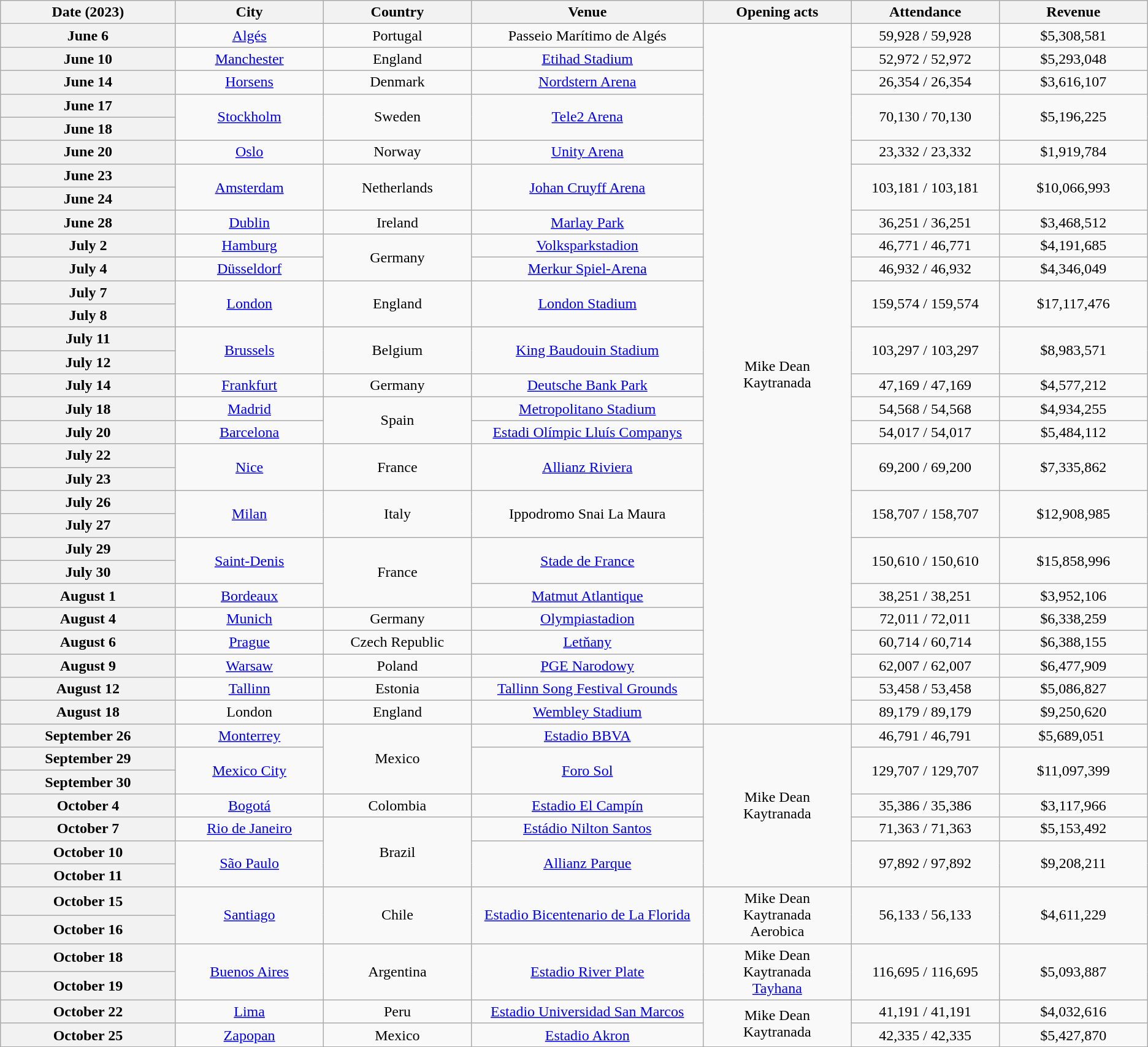<table class="wikitable plainrowheaders" style="text-align:center;">
<tr>
<th scope="col" style="width:12em;">Date (2023)</th>
<th scope="col" style="width:10em;">City</th>
<th scope="col" style="width:10em;">Country</th>
<th scope="col" style="width:16em;">Venue</th>
<th scope="col" style="width:10em;">Opening acts</th>
<th scope="col" style="width:10em;">Attendance</th>
<th scope="col" style="width:10em;">Revenue</th>
</tr>
<tr>
<th scope="row" style="text-align:center;">June 6</th>
<td><a href='#'>Algés</a></td>
<td>Portugal</td>
<td>Passeio Marítimo de Algés</td>
<td rowspan="30">Mike Dean<br>Kaytranada</td>
<td>59,928 / 59,928</td>
<td>$5,308,581</td>
</tr>
<tr>
<th scope="row" style="text-align:center;">June 10</th>
<td><a href='#'>Manchester</a></td>
<td>England</td>
<td><a href='#'>Etihad Stadium</a></td>
<td>52,972 / 52,972</td>
<td>$5,293,048</td>
</tr>
<tr>
<th scope="row" style="text-align:center;">June 14</th>
<td><a href='#'>Horsens</a></td>
<td>Denmark</td>
<td><a href='#'>Nordstern Arena</a></td>
<td>26,354 / 26,354</td>
<td>$3,616,107</td>
</tr>
<tr>
<th scope="row" style="text-align:center;">June 17</th>
<td rowspan="2"><a href='#'>Stockholm</a></td>
<td rowspan="2">Sweden</td>
<td rowspan="2"><a href='#'>Tele2 Arena</a></td>
<td rowspan="2">70,130 / 70,130</td>
<td rowspan="2">$5,196,225</td>
</tr>
<tr>
<th scope="row" style="text-align:center;">June 18</th>
</tr>
<tr>
<th scope="row" style="text-align:center;">June 20</th>
<td><a href='#'>Oslo</a></td>
<td>Norway</td>
<td><a href='#'>Unity Arena</a></td>
<td>23,332 / 23,332</td>
<td>$1,919,784</td>
</tr>
<tr>
<th scope="row" style="text-align:center;">June 23</th>
<td rowspan="2"><a href='#'>Amsterdam</a></td>
<td rowspan="2">Netherlands</td>
<td rowspan="2"><a href='#'>Johan Cruyff Arena</a></td>
<td rowspan="2">103,181 / 103,181</td>
<td rowspan="2">$10,066,993</td>
</tr>
<tr>
<th scope="row" style="text-align:center;">June 24</th>
</tr>
<tr>
<th scope="row" style="text-align:center;">June 28</th>
<td><a href='#'>Dublin</a></td>
<td>Ireland</td>
<td><a href='#'>Marlay Park</a></td>
<td>36,251 / 36,251</td>
<td>$3,468,512</td>
</tr>
<tr>
<th scope="row" style="text-align:center;">July 2</th>
<td><a href='#'>Hamburg</a></td>
<td rowspan="2">Germany</td>
<td><a href='#'>Volksparkstadion</a></td>
<td>46,771 / 46,771</td>
<td>$4,191,685</td>
</tr>
<tr>
<th scope="row" style="text-align:center;">July 4</th>
<td><a href='#'>Düsseldorf</a></td>
<td><a href='#'>Merkur Spiel-Arena</a></td>
<td>46,932 / 46,932</td>
<td>$4,346,049</td>
</tr>
<tr>
<th scope="row" style="text-align:center;">July 7</th>
<td rowspan="2"><a href='#'>London</a></td>
<td rowspan="2">England</td>
<td rowspan="2"><a href='#'>London Stadium</a></td>
<td rowspan="2">159,574 / 159,574</td>
<td rowspan="2">$17,117,476</td>
</tr>
<tr>
<th scope="row" style="text-align:center;">July 8</th>
</tr>
<tr>
<th scope="row" style="text-align:center;">July 11</th>
<td rowspan="2"><a href='#'>Brussels</a></td>
<td rowspan="2">Belgium</td>
<td rowspan="2"><a href='#'>King Baudouin Stadium</a></td>
<td rowspan="2">103,297 / 103,297</td>
<td rowspan="2">$8,983,571</td>
</tr>
<tr>
<th scope="row" style="text-align:center;">July 12</th>
</tr>
<tr>
<th scope="row" style="text-align:center;">July 14</th>
<td><a href='#'>Frankfurt</a></td>
<td>Germany</td>
<td><a href='#'>Deutsche Bank Park</a></td>
<td>47,169 / 47,169</td>
<td>$4,577,212</td>
</tr>
<tr>
<th scope="row" style="text-align:center;">July 18</th>
<td><a href='#'>Madrid</a></td>
<td rowspan="2">Spain</td>
<td><a href='#'>Metropolitano Stadium</a></td>
<td>54,568 / 54,568</td>
<td>$4,934,255</td>
</tr>
<tr>
<th scope="row" style="text-align:center;">July 20</th>
<td><a href='#'>Barcelona</a></td>
<td><a href='#'>Estadi Olímpic Lluís Companys</a></td>
<td>54,017 / 54,017</td>
<td>$5,484,112</td>
</tr>
<tr>
<th scope="row" style="text-align:center;">July 22</th>
<td rowspan="2"><a href='#'>Nice</a></td>
<td rowspan="2">France</td>
<td rowspan="2"><a href='#'>Allianz Riviera</a></td>
<td rowspan="2">69,200 / 69,200</td>
<td rowspan="2">$7,335,862</td>
</tr>
<tr>
<th scope="row" style="text-align:center;">July 23</th>
</tr>
<tr>
<th scope="row" style="text-align:center;">July 26</th>
<td rowspan="2"><a href='#'>Milan</a></td>
<td rowspan="2">Italy</td>
<td rowspan="2">Ippodromo Snai La Maura</td>
<td rowspan="2">158,707 / 158,707</td>
<td rowspan="2">$12,908,985</td>
</tr>
<tr>
<th scope="row" style="text-align:center;">July 27</th>
</tr>
<tr>
<th scope="row" style="text-align:center;">July 29</th>
<td rowspan="2"><a href='#'>Saint-Denis</a></td>
<td rowspan="3">France</td>
<td rowspan="2"><a href='#'>Stade de France</a></td>
<td rowspan="2">150,610 / 150,610</td>
<td rowspan="2">$15,858,996</td>
</tr>
<tr>
<th scope="row" style="text-align:center;">July 30</th>
</tr>
<tr>
<th scope="row" style="text-align:center;">August 1</th>
<td><a href='#'>Bordeaux</a></td>
<td><a href='#'>Matmut Atlantique</a></td>
<td>38,251 / 38,251</td>
<td>$3,952,106</td>
</tr>
<tr>
<th scope="row" style="text-align:center;">August 4</th>
<td><a href='#'>Munich</a></td>
<td>Germany</td>
<td><a href='#'>Olympiastadion</a></td>
<td>72,011 / 72,011</td>
<td>$6,338,259</td>
</tr>
<tr>
<th scope="row" style="text-align:center;">August 6</th>
<td><a href='#'>Prague</a></td>
<td>Czech Republic</td>
<td><a href='#'>Letňany</a></td>
<td>60,714 / 60,714</td>
<td>$6,388,155</td>
</tr>
<tr>
<th scope="row" style="text-align:center;">August 9</th>
<td><a href='#'>Warsaw</a></td>
<td>Poland</td>
<td><a href='#'>PGE Narodowy</a></td>
<td>62,007 / 62,007</td>
<td>$6,477,909</td>
</tr>
<tr>
<th scope="row" style="text-align:center;">August 12</th>
<td><a href='#'>Tallinn</a></td>
<td>Estonia</td>
<td><a href='#'>Tallinn Song Festival Grounds</a></td>
<td>53,458 / 53,458</td>
<td>$5,086,827</td>
</tr>
<tr>
<th scope="row" style="text-align:center;">August 18</th>
<td>London</td>
<td>England</td>
<td><a href='#'>Wembley Stadium</a></td>
<td>89,179 / 89,179</td>
<td>$9,250,620</td>
</tr>
<tr>
<th scope="row" style="text-align:center;">September 26</th>
<td><a href='#'>Monterrey</a></td>
<td rowspan="3">Mexico</td>
<td><a href='#'>Estadio BBVA</a></td>
<td rowspan="7">Mike Dean<br>Kaytranada</td>
<td>46,791 / 46,791</td>
<td>$5,689,051 </td>
</tr>
<tr>
<th scope="row" style="text-align:center;">September 29</th>
<td rowspan="2"><a href='#'>Mexico City</a></td>
<td rowspan="2"><a href='#'>Foro Sol</a></td>
<td rowspan="2">129,707 / 129,707</td>
<td rowspan="2">$11,097,399</td>
</tr>
<tr>
<th scope="row" style="text-align:center;">September 30</th>
</tr>
<tr>
<th scope="row" style="text-align:center;">October 4</th>
<td><a href='#'>Bogotá</a></td>
<td>Colombia</td>
<td><a href='#'>Estadio El Campín</a></td>
<td>35,386 / 35,386</td>
<td>$3,117,966</td>
</tr>
<tr>
<th scope="row" style="text-align:center;">October 7</th>
<td><a href='#'>Rio de Janeiro</a></td>
<td rowspan="3">Brazil</td>
<td><a href='#'>Estádio Nilton Santos</a></td>
<td>71,363 / 71,363</td>
<td>$5,153,492</td>
</tr>
<tr>
<th scope="row" style="text-align:center;">October 10</th>
<td rowspan="2"><a href='#'>São Paulo</a></td>
<td rowspan="2"><a href='#'>Allianz Parque</a></td>
<td rowspan="2">97,892 / 97,892</td>
<td rowspan="2">$9,208,211</td>
</tr>
<tr>
<th scope="row" style="text-align:center;">October 11</th>
</tr>
<tr>
<th scope="row" style="text-align:center;">October 15</th>
<td rowspan="2"><a href='#'>Santiago</a></td>
<td rowspan="2">Chile</td>
<td rowspan="2"><a href='#'>Estadio Bicentenario de La Florida</a></td>
<td rowspan="2">Mike Dean<br>Kaytranada<br>Aerobica</td>
<td rowspan="2">56,133 / 56,133</td>
<td rowspan="2">$4,611,229</td>
</tr>
<tr>
<th scope="row" style="text-align:center;">October 16</th>
</tr>
<tr>
<th scope="row" style="text-align:center;">October 18</th>
<td rowspan="2"><a href='#'>Buenos Aires</a></td>
<td rowspan="2">Argentina</td>
<td rowspan="2"><a href='#'>Estadio River Plate</a></td>
<td rowspan="2">Mike Dean<br>Kaytranada<br><a href='#'>Tayhana</a></td>
<td rowspan="2">116,695 / 116,695</td>
<td rowspan="2">$5,093,887</td>
</tr>
<tr>
<th scope="row" style="text-align:center;">October 19</th>
</tr>
<tr>
<th scope="row" style="text-align:center;">October 22</th>
<td><a href='#'>Lima</a></td>
<td>Peru</td>
<td><a href='#'>Estadio Universidad San Marcos</a></td>
<td rowspan="2">Mike Dean<br>Kaytranada</td>
<td>41,191 / 41,191</td>
<td>$4,032,616</td>
</tr>
<tr>
<th scope="row" style="text-align:center;">October 25</th>
<td><a href='#'>Zapopan</a></td>
<td>Mexico</td>
<td><a href='#'>Estadio Akron</a></td>
<td>42,335 / 42,335</td>
<td>$5,427,870</td>
</tr>
</table>
